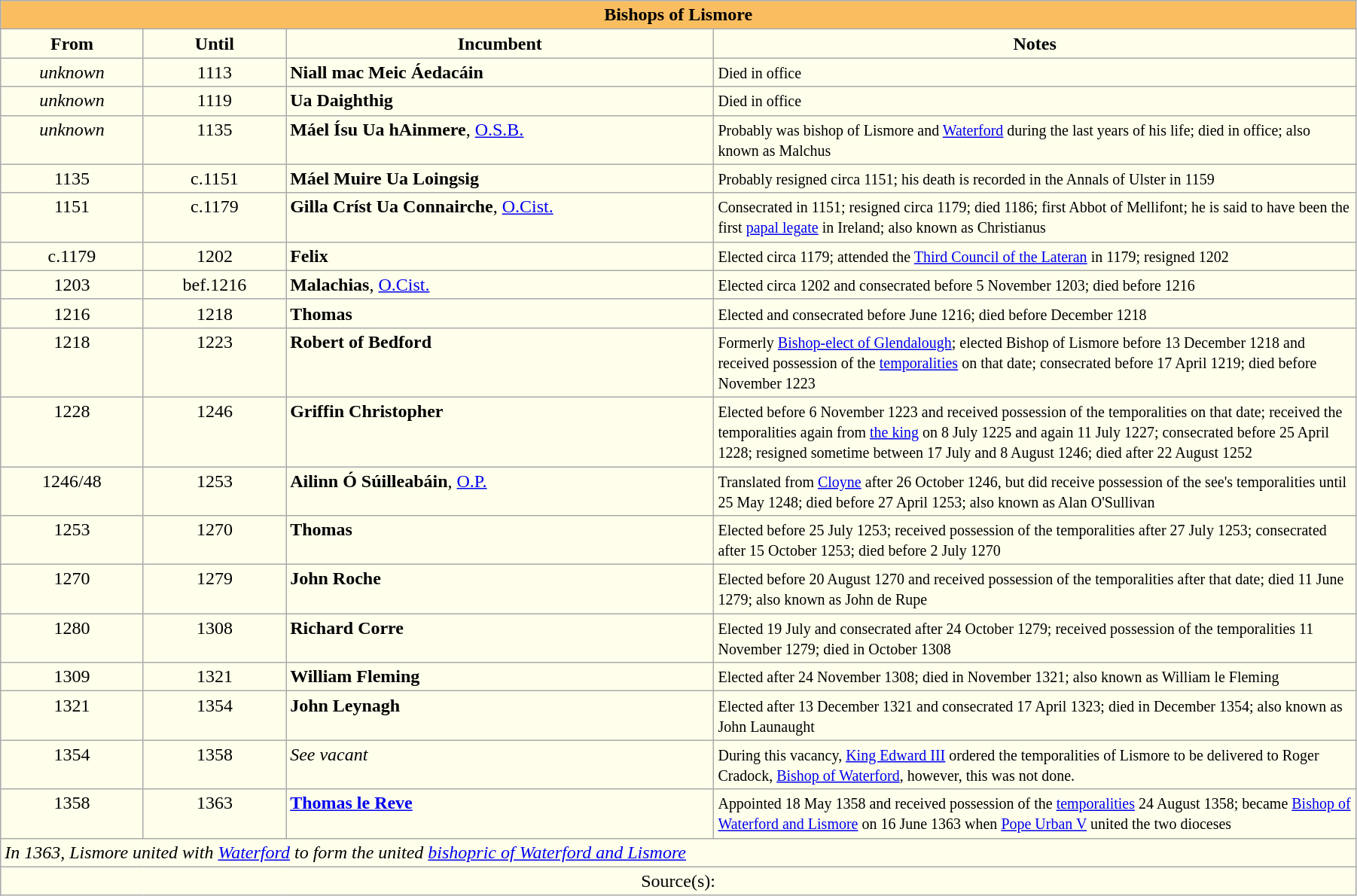<table class="wikitable" style="width:95%;" border="1" cellpadding="2">
<tr>
<th style="background-color:#FABE60" colspan="4">Bishops of Lismore</th>
</tr>
<tr align=center>
<th style="background-color:#ffffec" width="10%">From</th>
<th style="background-color:#ffffec" width="10%">Until</th>
<th style="background-color:#ffffec" width="30%">Incumbent</th>
<th style="background-color:#ffffec" width="45%">Notes</th>
</tr>
<tr valign=top bgcolor="#ffffec">
<td align=center><em>unknown</em></td>
<td align=center>1113</td>
<td><strong>Niall mac Meic Áedacáin</strong></td>
<td><small>Died in office</small></td>
</tr>
<tr valign=top bgcolor="#ffffec">
<td align=center><em>unknown</em></td>
<td align=center>1119</td>
<td><strong>Ua Daighthig</strong></td>
<td><small>Died in office</small></td>
</tr>
<tr valign=top bgcolor="#ffffec">
<td align=center><em>unknown</em></td>
<td align=center>1135</td>
<td><strong>Máel Ísu Ua hAinmere</strong>, <a href='#'>O.S.B.</a></td>
<td><small>Probably was bishop of Lismore and <a href='#'>Waterford</a> during the last years of his life; died in office; also known as Malchus</small></td>
</tr>
<tr valign=top bgcolor="#ffffec">
<td align=center>1135</td>
<td align=center>c.1151</td>
<td><strong>Máel Muire Ua Loingsig</strong></td>
<td><small>Probably resigned circa 1151; his death is recorded in the Annals of Ulster in 1159</small></td>
</tr>
<tr valign=top bgcolor="#ffffec">
<td align=center>1151</td>
<td align=center>c.1179</td>
<td><strong>Gilla Críst Ua Connairche</strong>, <a href='#'>O.Cist.</a></td>
<td><small>Consecrated in 1151; resigned circa 1179; died 1186; first Abbot of Mellifont; he is said to have been the first <a href='#'>papal legate</a> in Ireland; also known as Christianus</small></td>
</tr>
<tr valign=top bgcolor="#ffffec">
<td align=center>c.1179</td>
<td align=center>1202</td>
<td><strong>Felix</strong></td>
<td><small>Elected circa 1179; attended the <a href='#'>Third Council of the Lateran</a> in 1179; resigned 1202</small></td>
</tr>
<tr valign=top bgcolor="#ffffec">
<td align=center>1203</td>
<td align=center>bef.1216</td>
<td><strong>Malachias</strong>, <a href='#'>O.Cist.</a></td>
<td><small>Elected circa 1202 and consecrated before 5 November 1203; died before 1216</small></td>
</tr>
<tr valign=top bgcolor="#ffffec">
<td align=center>1216</td>
<td align=center>1218</td>
<td><strong>Thomas</strong></td>
<td><small>Elected and consecrated before June 1216; died before December 1218</small></td>
</tr>
<tr valign=top bgcolor="#ffffec">
<td align=center>1218</td>
<td align=center>1223</td>
<td><strong>Robert of Bedford</strong></td>
<td><small>Formerly <a href='#'>Bishop-elect of Glendalough</a>; elected Bishop of Lismore before 13 December 1218 and received possession of the <a href='#'>temporalities</a> on that date; consecrated before 17 April 1219; died before November 1223</small></td>
</tr>
<tr valign=top bgcolor="#ffffec">
<td align=center>1228</td>
<td align=center>1246</td>
<td><strong>Griffin Christopher</strong></td>
<td><small>Elected before 6 November 1223 and received possession of the temporalities on that date; received the temporalities again from <a href='#'>the king</a> on 8 July 1225 and again 11 July 1227; consecrated before 25 April 1228; resigned sometime between 17 July and 8 August 1246; died after 22 August 1252</small></td>
</tr>
<tr valign=top bgcolor="#ffffec">
<td align=center>1246/48</td>
<td align=center>1253</td>
<td><strong>Ailinn Ó Súilleabáin</strong>, <a href='#'>O.P.</a></td>
<td><small>Translated from <a href='#'>Cloyne</a> after 26 October 1246, but did receive possession of the see's temporalities until 25 May 1248; died before 27 April 1253; also known as Alan O'Sullivan</small></td>
</tr>
<tr valign=top bgcolor="#ffffec">
<td align=center>1253</td>
<td align=center>1270</td>
<td><strong>Thomas</strong></td>
<td><small>Elected before 25 July 1253; received possession of the temporalities after 27 July 1253; consecrated after 15 October 1253; died before 2 July 1270</small></td>
</tr>
<tr valign=top bgcolor="#ffffec">
<td align=center>1270</td>
<td align=center>1279</td>
<td><strong>John Roche</strong></td>
<td><small>Elected before 20 August 1270 and received possession of the temporalities after that date; died 11 June 1279; also known as John de Rupe</small></td>
</tr>
<tr valign=top bgcolor="#ffffec">
<td align=center>1280</td>
<td align=center>1308</td>
<td><strong>Richard Corre</strong></td>
<td><small>Elected 19 July and consecrated after 24 October 1279; received possession of the temporalities 11 November 1279; died in October 1308</small></td>
</tr>
<tr valign=top bgcolor="#ffffec">
<td align=center>1309</td>
<td align=center>1321</td>
<td><strong>William Fleming</strong></td>
<td><small>Elected after 24 November 1308; died in November 1321; also known as William le Fleming</small></td>
</tr>
<tr valign=top bgcolor="#ffffec">
<td align=center>1321</td>
<td align=center>1354</td>
<td><strong>John Leynagh</strong></td>
<td><small>Elected after 13 December 1321 and consecrated 17 April 1323; died in December 1354; also known as John Launaught</small></td>
</tr>
<tr valign=top bgcolor="#ffffec">
<td align=center>1354</td>
<td align=center>1358</td>
<td><em>See vacant</em></td>
<td><small>During this vacancy, <a href='#'>King Edward III</a> ordered the temporalities of Lismore to be delivered to Roger Cradock, <a href='#'>Bishop of Waterford</a>, however, this was not done.</small></td>
</tr>
<tr valign=top bgcolor="#ffffec">
<td align=center>1358</td>
<td align=center>1363</td>
<td><strong><a href='#'>Thomas le Reve</a></strong></td>
<td><small>Appointed 18 May 1358 and received possession of the <a href='#'>temporalities</a> 24 August 1358; became <a href='#'>Bishop of Waterford and Lismore</a> on 16 June 1363 when <a href='#'>Pope Urban V</a> united the two dioceses</small></td>
</tr>
<tr valign=top bgcolor="#ffffec">
<td colspan=4><em>In 1363, Lismore united with <a href='#'>Waterford</a> to form the united <a href='#'>bishopric of Waterford and Lismore</a></em></td>
</tr>
<tr valign=top bgcolor="#ffffec">
<td align=center colspan="4">Source(s):</td>
</tr>
</table>
